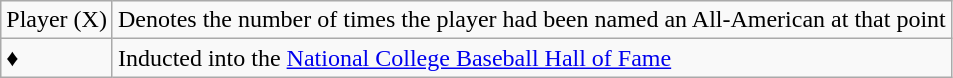<table class="wikitable">
<tr>
<td>Player (X)</td>
<td>Denotes the number of times the player had been named an All-American at that point</td>
</tr>
<tr>
<td>♦</td>
<td>Inducted into the <a href='#'>National College Baseball Hall of Fame</a></td>
</tr>
</table>
